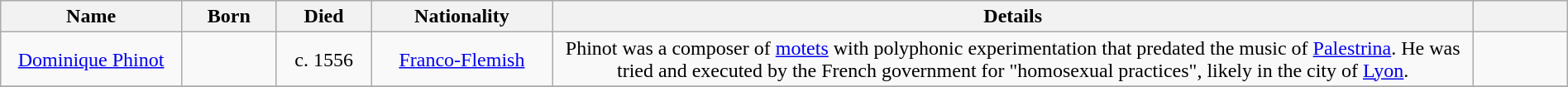<table class="wikitable plainrowheaders" style="text-align:center; width:100%;">
<tr>
<th style="width: 140px">Name</th>
<th style="width: 70px">Born</th>
<th style="width: 70px">Died</th>
<th style="width: 140px">Nationality</th>
<th style="width: 750px">Details</th>
<th style="width: 70px"></th>
</tr>
<tr>
<td><a href='#'>Dominique Phinot</a></td>
<td></td>
<td>c. 1556</td>
<td><a href='#'>Franco-Flemish</a></td>
<td>Phinot was a composer of <a href='#'>motets</a> with polyphonic experimentation that predated the music of <a href='#'>Palestrina</a>. He was tried and executed by the French government for "homosexual practices", likely in the city of <a href='#'>Lyon</a>.</td>
<td></td>
</tr>
<tr>
</tr>
</table>
